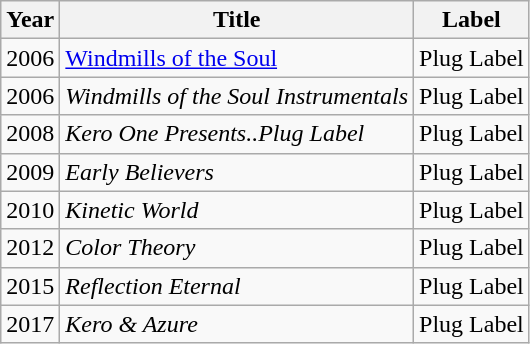<table class="wikitable">
<tr>
<th align="center" width="20">Year</th>
<th align="center">Title</th>
<th align="center">Label</th>
</tr>
<tr>
<td>2006</td>
<td><a href='#'>Windmills of the Soul</a></td>
<td>Plug Label</td>
</tr>
<tr>
<td>2006</td>
<td><em>Windmills of the Soul Instrumentals</em></td>
<td>Plug Label</td>
</tr>
<tr>
<td>2008</td>
<td><em>Kero One Presents..Plug Label</em></td>
<td>Plug Label</td>
</tr>
<tr>
<td>2009</td>
<td><em>Early Believers</em></td>
<td>Plug Label</td>
</tr>
<tr>
<td>2010</td>
<td><em>Kinetic World</em></td>
<td>Plug Label</td>
</tr>
<tr>
<td>2012</td>
<td><em>Color Theory</em></td>
<td>Plug Label</td>
</tr>
<tr>
<td>2015</td>
<td><em>Reflection Eternal</em></td>
<td>Plug Label</td>
</tr>
<tr>
<td>2017</td>
<td><em>Kero & Azure</em></td>
<td>Plug Label</td>
</tr>
</table>
